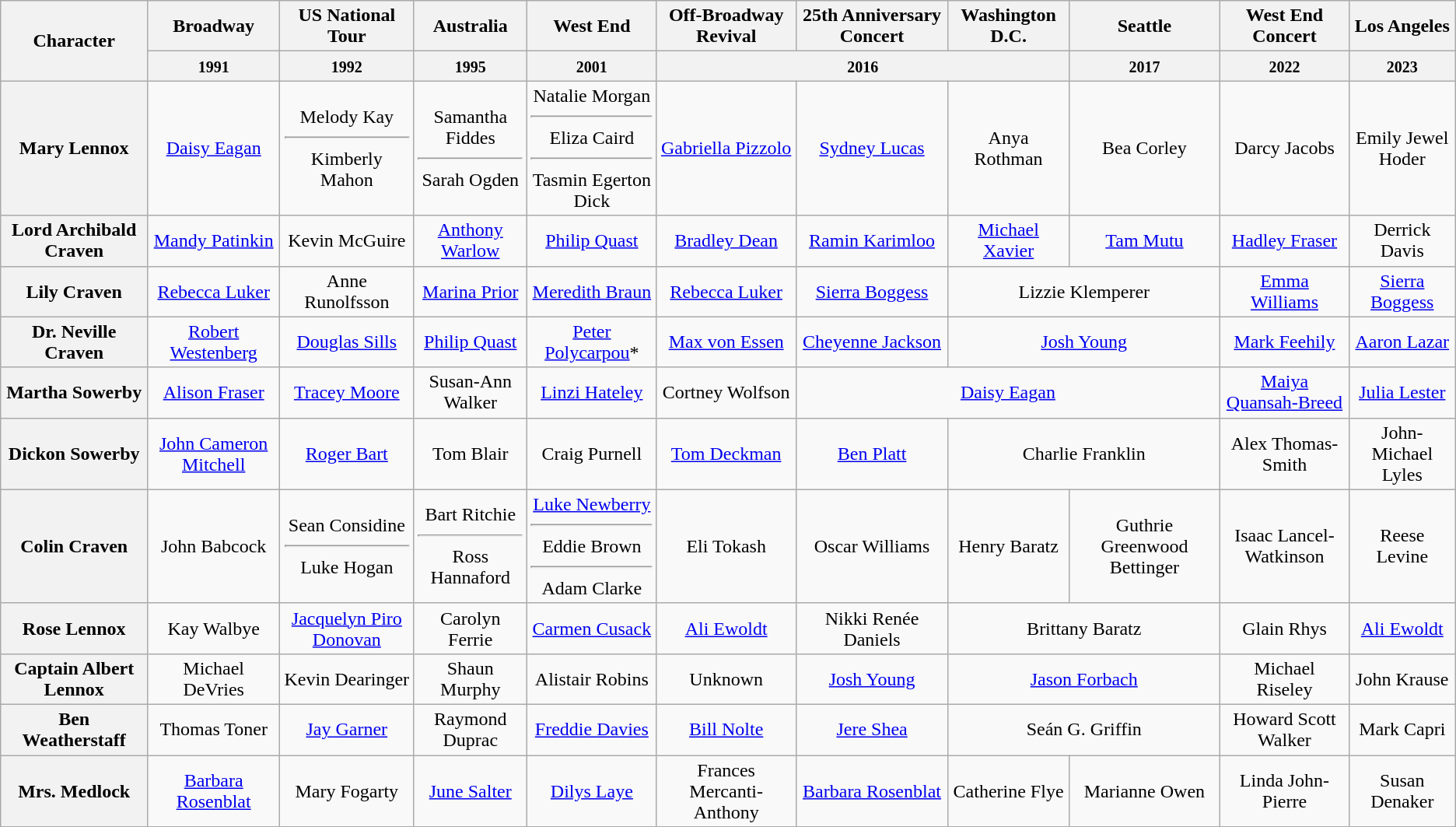<table class="wikitable">
<tr>
<th rowspan="2">Character</th>
<th>Broadway</th>
<th>US National Tour</th>
<th>Australia</th>
<th>West End</th>
<th>Off-Broadway Revival</th>
<th>25th Anniversary Concert</th>
<th>Washington D.C.</th>
<th>Seattle</th>
<th>West End Concert</th>
<th>Los Angeles</th>
</tr>
<tr>
<th><small>1991</small></th>
<th><small>1992</small></th>
<th><small>1995</small></th>
<th><small>2001</small></th>
<th colspan="3"><small>2016</small></th>
<th><small>2017</small></th>
<th><small>2022</small></th>
<th><small>2023</small></th>
</tr>
<tr>
<th>Mary Lennox</th>
<td colspan="1" align="center"><a href='#'>Daisy Eagan</a></td>
<td colspan="1" align="center">Melody Kay<hr>Kimberly Mahon</td>
<td colspan="1" align="center">Samantha Fiddes<hr>Sarah Ogden</td>
<td colspan="1" align="center">Natalie Morgan<hr>Eliza Caird<hr>Tasmin Egerton Dick</td>
<td colspan="1" align="center"><a href='#'>Gabriella Pizzolo</a></td>
<td colspan="1" align="center"><a href='#'>Sydney Lucas</a></td>
<td colspan="1" align="center">Anya Rothman</td>
<td colspan="1" align="center">Bea Corley</td>
<td colspan="1" align="center">Darcy Jacobs</td>
<td colspan="1" align="center">Emily Jewel Hoder</td>
</tr>
<tr>
<th>Lord Archibald Craven</th>
<td colspan="1" align="center"><a href='#'>Mandy Patinkin</a></td>
<td colspan="1" align="center">Kevin McGuire</td>
<td colspan="1" align="center"><a href='#'>Anthony Warlow</a></td>
<td colspan="1" align="center"><a href='#'>Philip Quast</a></td>
<td colspan="1" align="center"><a href='#'>Bradley Dean</a></td>
<td colspan="1" align="center"><a href='#'>Ramin Karimloo</a></td>
<td colspan="1" align="center"><a href='#'>Michael Xavier</a></td>
<td colspan="1" align="center"><a href='#'>Tam Mutu</a></td>
<td colspan="1" align="center"><a href='#'>Hadley Fraser</a></td>
<td colspan="1" align="center">Derrick Davis</td>
</tr>
<tr>
<th>Lily Craven</th>
<td colspan="1" align="center"><a href='#'>Rebecca Luker</a></td>
<td colspan="1" align="center">Anne Runolfsson</td>
<td colspan="1" align="center"><a href='#'>Marina Prior</a></td>
<td colspan="1" align="center"><a href='#'>Meredith Braun</a></td>
<td colspan="1" align="center"><a href='#'>Rebecca Luker</a></td>
<td colspan="1" align="center"><a href='#'>Sierra Boggess</a></td>
<td colspan="2" align="center">Lizzie Klemperer</td>
<td colspan="1" align="center"><a href='#'>Emma Williams</a></td>
<td colspan="1" align="center"><a href='#'>Sierra Boggess</a></td>
</tr>
<tr>
<th>Dr. Neville Craven</th>
<td colspan="1" align="center"><a href='#'>Robert Westenberg</a></td>
<td colspan="1" align="center"><a href='#'>Douglas Sills</a></td>
<td colspan="1" align="center"><a href='#'>Philip Quast</a></td>
<td colspan="1" align="center"><a href='#'>Peter Polycarpou</a>*</td>
<td colspan="1" align="center"><a href='#'>Max von Essen</a></td>
<td colspan="1" align="center"><a href='#'>Cheyenne Jackson</a></td>
<td colspan="2" align="center"><a href='#'>Josh Young</a></td>
<td colspan="1" align="center"><a href='#'>Mark Feehily</a></td>
<td colspan="1" align="center"><a href='#'>Aaron Lazar</a></td>
</tr>
<tr>
<th>Martha Sowerby</th>
<td colspan="1" align="center"><a href='#'>Alison Fraser</a></td>
<td colspan="1" align="center"><a href='#'>Tracey Moore</a></td>
<td colspan="1" align="center">Susan-Ann Walker</td>
<td colspan="1" align="center"><a href='#'>Linzi Hateley</a></td>
<td colspan="1" align="center">Cortney Wolfson</td>
<td colspan="3" align="center"><a href='#'>Daisy Eagan</a></td>
<td colspan="1" align="center"><a href='#'>Maiya Quansah-Breed</a></td>
<td colspan="1" align="center"><a href='#'>Julia Lester</a></td>
</tr>
<tr>
<th>Dickon Sowerby</th>
<td colspan="1" align="center"><a href='#'>John Cameron Mitchell</a></td>
<td colspan="1" align="center"><a href='#'>Roger Bart</a></td>
<td colspan="1" align="center">Tom Blair</td>
<td colspan="1" align="center">Craig Purnell</td>
<td colspan="1" align="center"><a href='#'>Tom Deckman</a></td>
<td colspan="1" align="center"><a href='#'>Ben Platt</a></td>
<td colspan="2" align="center">Charlie Franklin</td>
<td colspan="1" align="center">Alex Thomas-Smith</td>
<td colspan="1" align="center">John-Michael Lyles</td>
</tr>
<tr>
<th>Colin Craven</th>
<td colspan="1" align="center">John Babcock</td>
<td colspan="1" align="center">Sean Considine<hr>Luke Hogan</td>
<td colspan="1" align="center">Bart Ritchie<hr>Ross Hannaford</td>
<td colspan="1" align="center"><a href='#'>Luke Newberry</a><hr>Eddie Brown<hr>Adam Clarke</td>
<td colspan="1" align="center">Eli Tokash</td>
<td colspan="1" align="center">Oscar Williams</td>
<td colspan="1" align="center">Henry Baratz</td>
<td colspan="1" align="center">Guthrie Greenwood Bettinger</td>
<td colspan="1" align="center">Isaac Lancel-Watkinson</td>
<td colspan="1" align="center">Reese Levine</td>
</tr>
<tr>
<th>Rose Lennox</th>
<td colspan="1" align="center">Kay Walbye</td>
<td colspan="1" align="center"><a href='#'>Jacquelyn Piro Donovan</a></td>
<td colspan="1" align="center">Carolyn Ferrie</td>
<td colspan="1" align="center"><a href='#'>Carmen Cusack</a></td>
<td colspan="1" align="center"><a href='#'>Ali Ewoldt</a></td>
<td colspan="1" align="center">Nikki Renée Daniels</td>
<td colspan="2" align="center">Brittany Baratz</td>
<td colspan="1" align="center">Glain Rhys</td>
<td colspan="1" align="center"><a href='#'>Ali Ewoldt</a></td>
</tr>
<tr>
<th>Captain Albert Lennox</th>
<td colspan="1" align="center">Michael DeVries</td>
<td colspan="1" align="center">Kevin Dearinger</td>
<td colspan="1" align="center">Shaun Murphy</td>
<td colspan="1" align="center">Alistair Robins</td>
<td colspan="1" align="center">Unknown</td>
<td colspan="1" align="center"><a href='#'>Josh Young</a></td>
<td colspan="2" align="center"><a href='#'>Jason Forbach</a></td>
<td colspan="1" align="center">Michael Riseley</td>
<td colspan="1" align="center">John Krause</td>
</tr>
<tr>
<th>Ben Weatherstaff</th>
<td colspan="1" align="center">Thomas Toner</td>
<td colspan="1" align="center"><a href='#'>Jay Garner</a></td>
<td colspan="1" align="center">Raymond Duprac</td>
<td colspan="1" align="center"><a href='#'>Freddie Davies</a></td>
<td colspan="1" align="center"><a href='#'>Bill Nolte</a></td>
<td colspan="1" align="center"><a href='#'>Jere Shea</a></td>
<td colspan="2" align="center">Seán G. Griffin</td>
<td colspan="1" align="center">Howard Scott Walker</td>
<td colspan="1" align="center">Mark Capri</td>
</tr>
<tr>
<th>Mrs. Medlock</th>
<td colspan="1" align="center"><a href='#'>Barbara Rosenblat</a></td>
<td colspan="1" align="center">Mary Fogarty</td>
<td colspan="1" align="center"><a href='#'>June Salter</a></td>
<td colspan="1" align="center"><a href='#'>Dilys Laye</a></td>
<td colspan="1" align="center">Frances Mercanti-Anthony</td>
<td colspan="1" align="center"><a href='#'>Barbara Rosenblat</a></td>
<td colspan="1" align="center">Catherine Flye</td>
<td colspan="1" align="center">Marianne Owen</td>
<td colspan="1" align="center">Linda John-Pierre</td>
<td colspan="1" align="center">Susan Denaker</td>
</tr>
</table>
